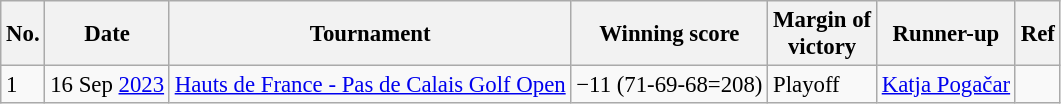<table class="wikitable" style="font-size:95%;">
<tr>
<th>No.</th>
<th>Date</th>
<th>Tournament</th>
<th>Winning score</th>
<th>Margin of<br>victory</th>
<th>Runner-up</th>
<th>Ref</th>
</tr>
<tr>
<td>1</td>
<td>16 Sep <a href='#'>2023</a></td>
<td><a href='#'>Hauts de France - Pas de Calais Golf Open</a></td>
<td align=center>−11 (71-69-68=208)</td>
<td>Playoff</td>
<td> <a href='#'>Katja Pogačar</a></td>
<td></td>
</tr>
</table>
